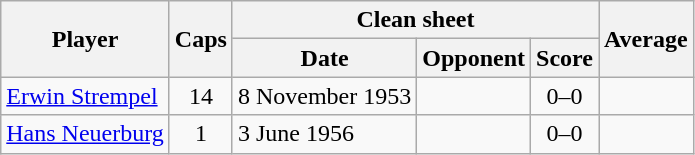<table class="wikitable" style="text-align:center">
<tr>
<th rowspan="2">Player</th>
<th rowspan="2">Caps</th>
<th colspan="3">Clean sheet</th>
<th rowspan="2">Average</th>
</tr>
<tr>
<th>Date</th>
<th>Opponent</th>
<th>Score</th>
</tr>
<tr>
<td align="left"><a href='#'>Erwin Strempel</a></td>
<td>14</td>
<td style="text-align:left">8 November 1953</td>
<td style="text-align:left"></td>
<td>0–0</td>
<td></td>
</tr>
<tr>
<td align="left"><a href='#'>Hans Neuerburg</a></td>
<td>1</td>
<td style="text-align:left">3 June 1956</td>
<td style="text-align:left"></td>
<td>0–0</td>
<td></td>
</tr>
</table>
